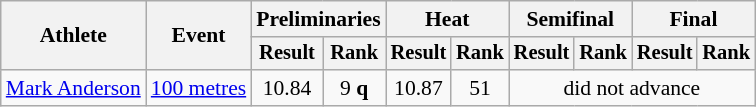<table class="wikitable" style="font-size:90%">
<tr>
<th rowspan="2">Athlete</th>
<th rowspan="2">Event</th>
<th colspan="2">Preliminaries</th>
<th colspan="2">Heat</th>
<th colspan="2">Semifinal</th>
<th colspan="2">Final</th>
</tr>
<tr style="font-size:95%">
<th>Result</th>
<th>Rank</th>
<th>Result</th>
<th>Rank</th>
<th>Result</th>
<th>Rank</th>
<th>Result</th>
<th>Rank</th>
</tr>
<tr style=text-align:center>
<td style=text-align:left><a href='#'>Mark Anderson</a></td>
<td style=text-align:left><a href='#'>100 metres</a></td>
<td>10.84</td>
<td>9 <strong>q</strong></td>
<td>10.87</td>
<td>51</td>
<td colspan=4>did not advance</td>
</tr>
</table>
